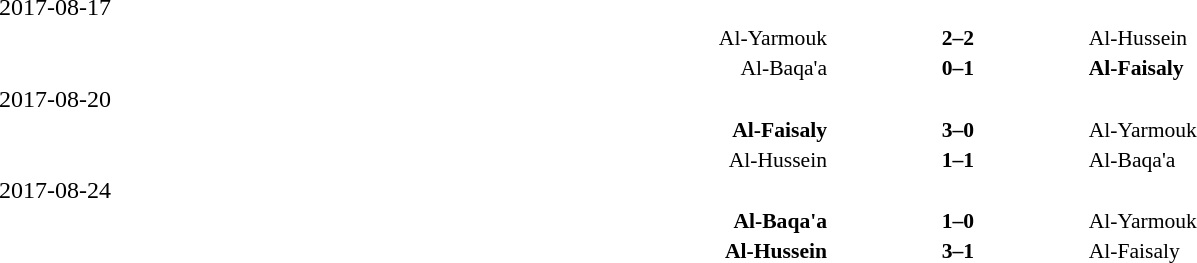<table width="100%" cellspacing="1">
<tr>
<td>2017-08-17</td>
</tr>
<tr style="font-size:90%">
<td align="right">Al-Yarmouk</td>
<td align="center"><strong>2–2</strong></td>
<td>Al-Hussein</td>
</tr>
<tr style="font-size:90%">
<td align="right">Al-Baqa'a</td>
<td align="center"><strong>0–1</strong></td>
<td><strong>Al-Faisaly</strong></td>
</tr>
<tr>
<td>2017-08-20</td>
</tr>
<tr style="font-size:90%">
<td align="right"><strong>Al-Faisaly</strong></td>
<td align="center"><strong>3–0</strong></td>
<td>Al-Yarmouk</td>
</tr>
<tr style="font-size:90%">
<td align="right">Al-Hussein</td>
<td align="center"><strong>1–1</strong></td>
<td>Al-Baqa'a</td>
</tr>
<tr>
<td>2017-08-24</td>
</tr>
<tr style="font-size:90%">
<td align="right"><strong>Al-Baqa'a</strong></td>
<td align="center"><strong>1–0</strong></td>
<td>Al-Yarmouk</td>
</tr>
<tr style="font-size:90%">
<td align="right"><strong>Al-Hussein</strong></td>
<td align="center"><strong>3–1</strong></td>
<td>Al-Faisaly</td>
</tr>
</table>
